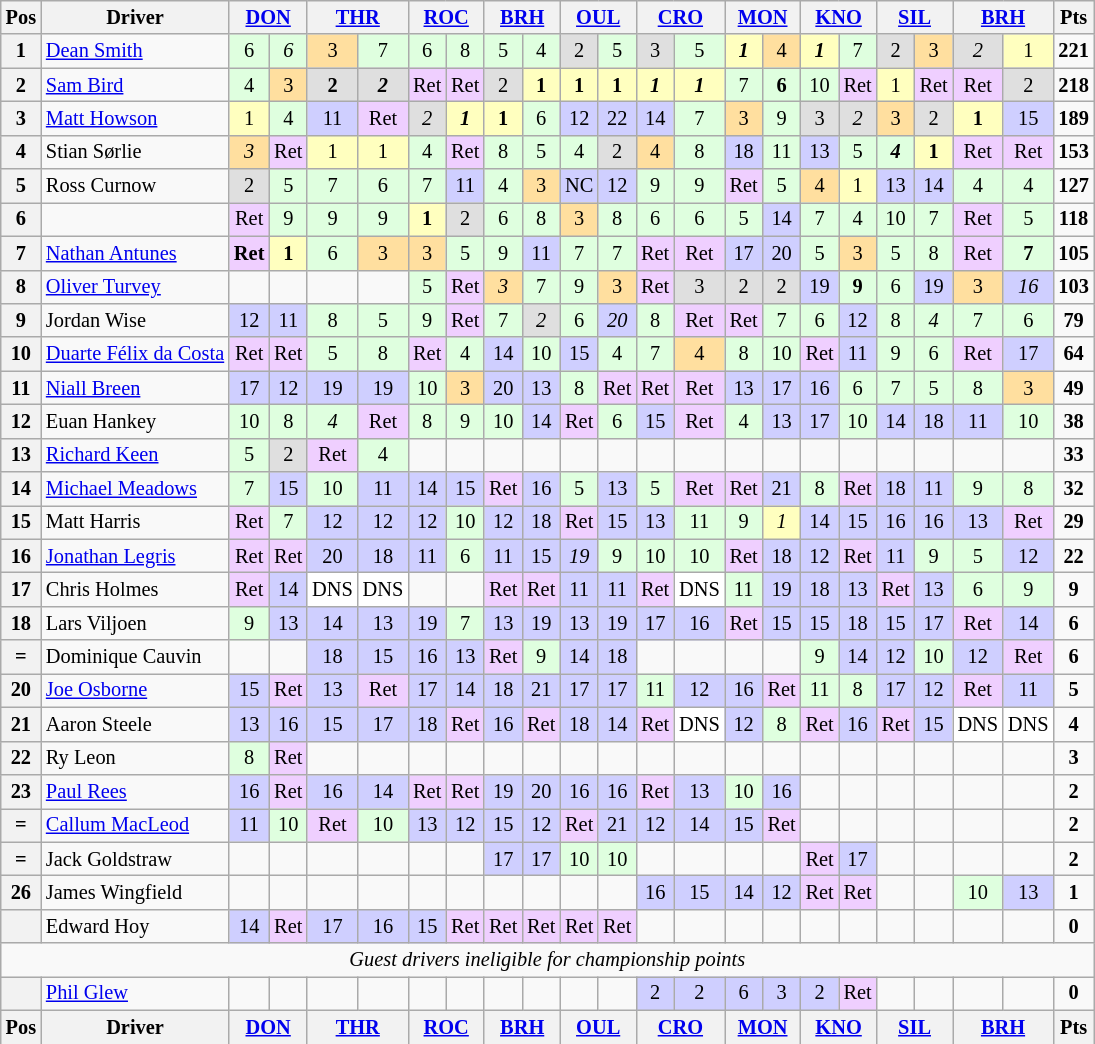<table class="wikitable" style="font-size: 85%; text-align: center;">
<tr valign="top">
<th valign="middle">Pos</th>
<th valign="middle">Driver</th>
<th colspan=2><a href='#'>DON</a></th>
<th colspan=2><a href='#'>THR</a></th>
<th colspan=2><a href='#'>ROC</a></th>
<th colspan=2><a href='#'>BRH</a></th>
<th colspan=2><a href='#'>OUL</a></th>
<th colspan=2><a href='#'>CRO</a></th>
<th colspan=2><a href='#'>MON</a></th>
<th colspan=2><a href='#'>KNO</a></th>
<th colspan=2><a href='#'>SIL</a></th>
<th colspan=2><a href='#'>BRH</a></th>
<th valign="middle">Pts</th>
</tr>
<tr>
<th>1</th>
<td align=left> <a href='#'>Dean Smith</a></td>
<td style="background:#dfffdf;">6</td>
<td style="background:#dfffdf;"><em>6</em></td>
<td style="background:#ffdf9f;">3</td>
<td style="background:#dfffdf;">7</td>
<td style="background:#dfffdf;">6</td>
<td style="background:#dfffdf;">8</td>
<td style="background:#dfffdf;">5</td>
<td style="background:#dfffdf;">4</td>
<td style="background:#dfdfdf;">2</td>
<td style="background:#dfffdf;">5</td>
<td style="background:#dfdfdf;">3</td>
<td style="background:#dfffdf;">5</td>
<td style="background:#ffffbf;"><strong><em>1</em></strong></td>
<td style="background:#ffdf9f;">4</td>
<td style="background:#ffffbf;"><strong><em>1</em></strong></td>
<td style="background:#dfffdf;">7</td>
<td style="background:#dfdfdf;">2</td>
<td style="background:#ffdf9f;">3</td>
<td style="background:#dfdfdf;"><em>2</em></td>
<td style="background:#ffffbf;">1</td>
<td><strong>221</strong></td>
</tr>
<tr>
<th>2</th>
<td align=left> <a href='#'>Sam Bird</a></td>
<td style="background:#dfffdf;">4</td>
<td style="background:#ffdf9f;">3</td>
<td style="background:#dfdfdf;"><strong>2</strong></td>
<td style="background:#dfdfdf;"><strong><em>2</em></strong></td>
<td style="background:#efcfff;">Ret</td>
<td style="background:#efcfff;">Ret</td>
<td style="background:#dfdfdf;">2</td>
<td style="background:#ffffbf;"><strong>1</strong></td>
<td style="background:#ffffbf;"><strong>1</strong></td>
<td style="background:#ffffbf;"><strong>1</strong></td>
<td style="background:#ffffbf;"><strong><em>1</em></strong></td>
<td style="background:#ffffbf;"><strong><em>1</em></strong></td>
<td style="background:#dfffdf;">7</td>
<td style="background:#dfffdf;"><strong>6</strong></td>
<td style="background:#dfffdf;">10</td>
<td style="background:#efcfff;">Ret</td>
<td style="background:#ffffbf;">1</td>
<td style="background:#efcfff;">Ret</td>
<td style="background:#efcfff;">Ret</td>
<td style="background:#dfdfdf;">2</td>
<td><strong>218</strong></td>
</tr>
<tr>
<th>3</th>
<td align=left> <a href='#'>Matt Howson</a></td>
<td style="background:#ffffbf;">1</td>
<td style="background:#dfffdf;">4</td>
<td style="background:#cfcfff;">11</td>
<td style="background:#efcfff;">Ret</td>
<td style="background:#dfdfdf;"><em>2</em></td>
<td style="background:#ffffbf;"><strong><em>1</em></strong></td>
<td style="background:#ffffbf;"><strong>1</strong></td>
<td style="background:#dfffdf;">6</td>
<td style="background:#cfcfff;">12</td>
<td style="background:#cfcfff;">22</td>
<td style="background:#cfcfff;">14</td>
<td style="background:#dfffdf;">7</td>
<td style="background:#ffdf9f;">3</td>
<td style="background:#dfffdf;">9</td>
<td style="background:#dfdfdf;">3</td>
<td style="background:#dfdfdf;"><em>2</em></td>
<td style="background:#ffdf9f;">3</td>
<td style="background:#dfdfdf;">2</td>
<td style="background:#ffffbf;"><strong>1</strong></td>
<td style="background:#cfcfff;">15</td>
<td><strong>189</strong></td>
</tr>
<tr>
<th>4</th>
<td align=left> Stian Sørlie</td>
<td style="background:#ffdf9f;"><em>3</em></td>
<td style="background:#efcfff;">Ret</td>
<td style="background:#ffffbf;">1</td>
<td style="background:#ffffbf;">1</td>
<td style="background:#dfffdf;">4</td>
<td style="background:#efcfff;">Ret</td>
<td style="background:#dfffdf;">8</td>
<td style="background:#dfffdf;">5</td>
<td style="background:#dfffdf;">4</td>
<td style="background:#dfdfdf;">2</td>
<td style="background:#ffdf9f;">4</td>
<td style="background:#dfffdf;">8</td>
<td style="background:#cfcfff;">18</td>
<td style="background:#dfffdf;">11</td>
<td style="background:#cfcfff;">13</td>
<td style="background:#dfffdf;">5</td>
<td style="background:#dfffdf;"><strong><em>4</em></strong></td>
<td style="background:#ffffbf;"><strong>1</strong></td>
<td style="background:#efcfff;">Ret</td>
<td style="background:#efcfff;">Ret</td>
<td><strong>153</strong></td>
</tr>
<tr>
<th>5</th>
<td align=left> Ross Curnow</td>
<td style="background:#dfdfdf;">2</td>
<td style="background:#dfffdf;">5</td>
<td style="background:#dfffdf;">7</td>
<td style="background:#dfffdf;">6</td>
<td style="background:#dfffdf;">7</td>
<td style="background:#cfcfff;">11</td>
<td style="background:#dfffdf;">4</td>
<td style="background:#ffdf9f;">3</td>
<td style="background:#cfcfff;">NC</td>
<td style="background:#cfcfff;">12</td>
<td style="background:#dfffdf;">9</td>
<td style="background:#dfffdf;">9</td>
<td style="background:#efcfff;">Ret</td>
<td style="background:#dfffdf;">5</td>
<td style="background:#ffdf9f;">4</td>
<td style="background:#ffffbf;">1</td>
<td style="background:#cfcfff;">13</td>
<td style="background:#cfcfff;">14</td>
<td style="background:#dfffdf;">4</td>
<td style="background:#dfffdf;">4</td>
<td><strong>127</strong></td>
</tr>
<tr>
<th>6</th>
<td align=left></td>
<td style="background:#efcfff;">Ret</td>
<td style="background:#dfffdf;">9</td>
<td style="background:#dfffdf;">9</td>
<td style="background:#dfffdf;">9</td>
<td style="background:#ffffbf;"><strong>1</strong></td>
<td style="background:#dfdfdf;">2</td>
<td style="background:#dfffdf;">6</td>
<td style="background:#dfffdf;">8</td>
<td style="background:#ffdf9f;">3</td>
<td style="background:#dfffdf;">8</td>
<td style="background:#dfffdf;">6</td>
<td style="background:#dfffdf;">6</td>
<td style="background:#dfffdf;">5</td>
<td style="background:#cfcfff;">14</td>
<td style="background:#dfffdf;">7</td>
<td style="background:#dfffdf;">4</td>
<td style="background:#dfffdf;">10</td>
<td style="background:#dfffdf;">7</td>
<td style="background:#efcfff;">Ret</td>
<td style="background:#dfffdf;">5</td>
<td><strong>118</strong></td>
</tr>
<tr>
<th>7</th>
<td align=left> <a href='#'>Nathan Antunes</a></td>
<td style="background:#efcfff;"><strong>Ret</strong></td>
<td style="background:#ffffbf;"><strong>1</strong></td>
<td style="background:#dfffdf;">6</td>
<td style="background:#ffdf9f;">3</td>
<td style="background:#ffdf9f;">3</td>
<td style="background:#dfffdf;">5</td>
<td style="background:#dfffdf;">9</td>
<td style="background:#cfcfff;">11</td>
<td style="background:#dfffdf;">7</td>
<td style="background:#dfffdf;">7</td>
<td style="background:#efcfff;">Ret</td>
<td style="background:#efcfff;">Ret</td>
<td style="background:#cfcfff;">17</td>
<td style="background:#cfcfff;">20</td>
<td style="background:#dfffdf;">5</td>
<td style="background:#ffdf9f;">3</td>
<td style="background:#dfffdf;">5</td>
<td style="background:#dfffdf;">8</td>
<td style="background:#efcfff;">Ret</td>
<td style="background:#dfffdf;"><strong>7</strong></td>
<td><strong>105</strong></td>
</tr>
<tr>
<th>8</th>
<td align=left> <a href='#'>Oliver Turvey</a></td>
<td></td>
<td></td>
<td></td>
<td></td>
<td style="background:#dfffdf;">5</td>
<td style="background:#efcfff;">Ret</td>
<td style="background:#ffdf9f;"><em>3</em></td>
<td style="background:#dfffdf;">7</td>
<td style="background:#dfffdf;">9</td>
<td style="background:#ffdf9f;">3</td>
<td style="background:#efcfff;">Ret</td>
<td style="background:#dfdfdf;">3</td>
<td style="background:#dfdfdf;">2</td>
<td style="background:#dfdfdf;">2</td>
<td style="background:#cfcfff;">19</td>
<td style="background:#dfffdf;"><strong>9</strong></td>
<td style="background:#dfffdf;">6</td>
<td style="background:#cfcfff;">19</td>
<td style="background:#ffdf9f;">3</td>
<td style="background:#cfcfff;"><em>16</em></td>
<td><strong>103</strong></td>
</tr>
<tr>
<th>9</th>
<td align=left> Jordan Wise</td>
<td style="background:#cfcfff;">12</td>
<td style="background:#cfcfff;">11</td>
<td style="background:#dfffdf;">8</td>
<td style="background:#dfffdf;">5</td>
<td style="background:#dfffdf;">9</td>
<td style="background:#efcfff;">Ret</td>
<td style="background:#dfffdf;">7</td>
<td style="background:#dfdfdf;"><em>2</em></td>
<td style="background:#dfffdf;">6</td>
<td style="background:#cfcfff;"><em>20</em></td>
<td style="background:#dfffdf;">8</td>
<td style="background:#efcfff;">Ret</td>
<td style="background:#efcfff;">Ret</td>
<td style="background:#dfffdf;">7</td>
<td style="background:#dfffdf;">6</td>
<td style="background:#cfcfff;">12</td>
<td style="background:#dfffdf;">8</td>
<td style="background:#dfffdf;"><em>4</em></td>
<td style="background:#dfffdf;">7</td>
<td style="background:#dfffdf;">6</td>
<td><strong>79</strong></td>
</tr>
<tr>
<th>10</th>
<td align=left> <a href='#'>Duarte Félix da Costa</a></td>
<td style="background:#efcfff;">Ret</td>
<td style="background:#efcfff;">Ret</td>
<td style="background:#dfffdf;">5</td>
<td style="background:#dfffdf;">8</td>
<td style="background:#efcfff;">Ret</td>
<td style="background:#dfffdf;">4</td>
<td style="background:#cfcfff;">14</td>
<td style="background:#dfffdf;">10</td>
<td style="background:#cfcfff;">15</td>
<td style="background:#dfffdf;">4</td>
<td style="background:#dfffdf;">7</td>
<td style="background:#ffdf9f;">4</td>
<td style="background:#dfffdf;">8</td>
<td style="background:#dfffdf;">10</td>
<td style="background:#efcfff;">Ret</td>
<td style="background:#cfcfff;">11</td>
<td style="background:#dfffdf;">9</td>
<td style="background:#dfffdf;">6</td>
<td style="background:#efcfff;">Ret</td>
<td style="background:#cfcfff;">17</td>
<td><strong>64</strong></td>
</tr>
<tr>
<th>11</th>
<td align=left> <a href='#'>Niall Breen</a></td>
<td style="background:#cfcfff;">17</td>
<td style="background:#cfcfff;">12</td>
<td style="background:#cfcfff;">19</td>
<td style="background:#cfcfff;">19</td>
<td style="background:#dfffdf;">10</td>
<td style="background:#ffdf9f;">3</td>
<td style="background:#cfcfff;">20</td>
<td style="background:#cfcfff;">13</td>
<td style="background:#dfffdf;">8</td>
<td style="background:#efcfff;">Ret</td>
<td style="background:#efcfff;">Ret</td>
<td style="background:#efcfff;">Ret</td>
<td style="background:#cfcfff;">13</td>
<td style="background:#cfcfff;">17</td>
<td style="background:#cfcfff;">16</td>
<td style="background:#dfffdf;">6</td>
<td style="background:#dfffdf;">7</td>
<td style="background:#dfffdf;">5</td>
<td style="background:#dfffdf;">8</td>
<td style="background:#ffdf9f;">3</td>
<td><strong>49</strong></td>
</tr>
<tr>
<th>12</th>
<td align=left> Euan Hankey</td>
<td style="background:#dfffdf;">10</td>
<td style="background:#dfffdf;">8</td>
<td style="background:#dfffdf;"><em>4</em></td>
<td style="background:#efcfff;">Ret</td>
<td style="background:#dfffdf;">8</td>
<td style="background:#dfffdf;">9</td>
<td style="background:#dfffdf;">10</td>
<td style="background:#cfcfff;">14</td>
<td style="background:#efcfff;">Ret</td>
<td style="background:#dfffdf;">6</td>
<td style="background:#cfcfff;">15</td>
<td style="background:#efcfff;">Ret</td>
<td style="background:#dfffdf;">4</td>
<td style="background:#cfcfff;">13</td>
<td style="background:#cfcfff;">17</td>
<td style="background:#dfffdf;">10</td>
<td style="background:#cfcfff;">14</td>
<td style="background:#cfcfff;">18</td>
<td style="background:#cfcfff;">11</td>
<td style="background:#dfffdf;">10</td>
<td><strong>38</strong></td>
</tr>
<tr>
<th>13</th>
<td align=left> <a href='#'>Richard Keen</a></td>
<td style="background:#dfffdf;">5</td>
<td style="background:#dfdfdf;">2</td>
<td style="background:#efcfff;">Ret</td>
<td style="background:#dfffdf;">4</td>
<td></td>
<td></td>
<td></td>
<td></td>
<td></td>
<td></td>
<td></td>
<td></td>
<td></td>
<td></td>
<td></td>
<td></td>
<td></td>
<td></td>
<td></td>
<td></td>
<td><strong>33</strong></td>
</tr>
<tr>
<th>14</th>
<td align=left> <a href='#'>Michael Meadows</a></td>
<td style="background:#dfffdf;">7</td>
<td style="background:#cfcfff;">15</td>
<td style="background:#dfffdf;">10</td>
<td style="background:#cfcfff;">11</td>
<td style="background:#cfcfff;">14</td>
<td style="background:#cfcfff;">15</td>
<td style="background:#efcfff;">Ret</td>
<td style="background:#cfcfff;">16</td>
<td style="background:#dfffdf;">5</td>
<td style="background:#cfcfff;">13</td>
<td style="background:#dfffdf;">5</td>
<td style="background:#efcfff;">Ret</td>
<td style="background:#efcfff;">Ret</td>
<td style="background:#cfcfff;">21</td>
<td style="background:#dfffdf;">8</td>
<td style="background:#efcfff;">Ret</td>
<td style="background:#cfcfff;">18</td>
<td style="background:#cfcfff;">11</td>
<td style="background:#dfffdf;">9</td>
<td style="background:#dfffdf;">8</td>
<td><strong>32</strong></td>
</tr>
<tr>
<th>15</th>
<td align=left> Matt Harris</td>
<td style="background:#efcfff;">Ret</td>
<td style="background:#dfffdf;">7</td>
<td style="background:#cfcfff;">12</td>
<td style="background:#cfcfff;">12</td>
<td style="background:#cfcfff;">12</td>
<td style="background:#dfffdf;">10</td>
<td style="background:#cfcfff;">12</td>
<td style="background:#cfcfff;">18</td>
<td style="background:#efcfff;">Ret</td>
<td style="background:#cfcfff;">15</td>
<td style="background:#cfcfff;">13</td>
<td style="background:#dfffdf;">11</td>
<td style="background:#dfffdf;">9</td>
<td style="background:#ffffbf;"><em>1</em></td>
<td style="background:#cfcfff;">14</td>
<td style="background:#cfcfff;">15</td>
<td style="background:#cfcfff;">16</td>
<td style="background:#cfcfff;">16</td>
<td style="background:#cfcfff;">13</td>
<td style="background:#efcfff;">Ret</td>
<td><strong>29</strong></td>
</tr>
<tr>
<th>16</th>
<td align=left> <a href='#'>Jonathan Legris</a></td>
<td style="background:#efcfff;">Ret</td>
<td style="background:#efcfff;">Ret</td>
<td style="background:#cfcfff;">20</td>
<td style="background:#cfcfff;">18</td>
<td style="background:#cfcfff;">11</td>
<td style="background:#dfffdf;">6</td>
<td style="background:#cfcfff;">11</td>
<td style="background:#cfcfff;">15</td>
<td style="background:#cfcfff;"><em>19</em></td>
<td style="background:#dfffdf;">9</td>
<td style="background:#dfffdf;">10</td>
<td style="background:#dfffdf;">10</td>
<td style="background:#efcfff;">Ret</td>
<td style="background:#cfcfff;">18</td>
<td style="background:#cfcfff;">12</td>
<td style="background:#efcfff;">Ret</td>
<td style="background:#cfcfff;">11</td>
<td style="background:#dfffdf;">9</td>
<td style="background:#dfffdf;">5</td>
<td style="background:#cfcfff;">12</td>
<td><strong>22</strong></td>
</tr>
<tr>
<th>17</th>
<td align=left> Chris Holmes</td>
<td style="background:#efcfff;">Ret</td>
<td style="background:#cfcfff;">14</td>
<td style="background:#ffffff;">DNS</td>
<td style="background:#ffffff;">DNS</td>
<td></td>
<td></td>
<td style="background:#efcfff;">Ret</td>
<td style="background:#efcfff;">Ret</td>
<td style="background:#cfcfff;">11</td>
<td style="background:#cfcfff;">11</td>
<td style="background:#efcfff;">Ret</td>
<td style="background:#ffffff;">DNS</td>
<td style="background:#dfffdf;">11</td>
<td style="background:#cfcfff;">19</td>
<td style="background:#cfcfff;">18</td>
<td style="background:#cfcfff;">13</td>
<td style="background:#efcfff;">Ret</td>
<td style="background:#cfcfff;">13</td>
<td style="background:#dfffdf;">6</td>
<td style="background:#dfffdf;">9</td>
<td><strong>9</strong></td>
</tr>
<tr>
<th>18</th>
<td align=left> Lars Viljoen</td>
<td style="background:#dfffdf;">9</td>
<td style="background:#cfcfff;">13</td>
<td style="background:#cfcfff;">14</td>
<td style="background:#cfcfff;">13</td>
<td style="background:#cfcfff;">19</td>
<td style="background:#dfffdf;">7</td>
<td style="background:#cfcfff;">13</td>
<td style="background:#cfcfff;">19</td>
<td style="background:#cfcfff;">13</td>
<td style="background:#cfcfff;">19</td>
<td style="background:#cfcfff;">17</td>
<td style="background:#cfcfff;">16</td>
<td style="background:#efcfff;">Ret</td>
<td style="background:#cfcfff;">15</td>
<td style="background:#cfcfff;">15</td>
<td style="background:#cfcfff;">18</td>
<td style="background:#cfcfff;">15</td>
<td style="background:#cfcfff;">17</td>
<td style="background:#efcfff;">Ret</td>
<td style="background:#cfcfff;">14</td>
<td><strong>6</strong></td>
</tr>
<tr>
<th>=</th>
<td align=left> Dominique Cauvin</td>
<td></td>
<td></td>
<td style="background:#cfcfff;">18</td>
<td style="background:#cfcfff;">15</td>
<td style="background:#cfcfff;">16</td>
<td style="background:#cfcfff;">13</td>
<td style="background:#efcfff;">Ret</td>
<td style="background:#dfffdf;">9</td>
<td style="background:#cfcfff;">14</td>
<td style="background:#cfcfff;">18</td>
<td></td>
<td></td>
<td></td>
<td></td>
<td style="background:#dfffdf;">9</td>
<td style="background:#cfcfff;">14</td>
<td style="background:#cfcfff;">12</td>
<td style="background:#dfffdf;">10</td>
<td style="background:#cfcfff;">12</td>
<td style="background:#efcfff;">Ret</td>
<td><strong>6</strong></td>
</tr>
<tr>
<th>20</th>
<td align=left> <a href='#'>Joe Osborne</a></td>
<td style="background:#cfcfff;">15</td>
<td style="background:#efcfff;">Ret</td>
<td style="background:#cfcfff;">13</td>
<td style="background:#efcfff;">Ret</td>
<td style="background:#cfcfff;">17</td>
<td style="background:#cfcfff;">14</td>
<td style="background:#cfcfff;">18</td>
<td style="background:#cfcfff;">21</td>
<td style="background:#cfcfff;">17</td>
<td style="background:#cfcfff;">17</td>
<td style="background:#dfffdf;">11</td>
<td style="background:#cfcfff;">12</td>
<td style="background:#cfcfff;">16</td>
<td style="background:#efcfff;">Ret</td>
<td style="background:#dfffdf;">11</td>
<td style="background:#dfffdf;">8</td>
<td style="background:#cfcfff;">17</td>
<td style="background:#cfcfff;">12</td>
<td style="background:#efcfff;">Ret</td>
<td style="background:#cfcfff;">11</td>
<td><strong>5</strong></td>
</tr>
<tr>
<th>21</th>
<td align=left> Aaron Steele</td>
<td style="background:#cfcfff;">13</td>
<td style="background:#cfcfff;">16</td>
<td style="background:#cfcfff;">15</td>
<td style="background:#cfcfff;">17</td>
<td style="background:#cfcfff;">18</td>
<td style="background:#efcfff;">Ret</td>
<td style="background:#cfcfff;">16</td>
<td style="background:#efcfff;">Ret</td>
<td style="background:#cfcfff;">18</td>
<td style="background:#cfcfff;">14</td>
<td style="background:#efcfff;">Ret</td>
<td style="background:#ffffff;">DNS</td>
<td style="background:#cfcfff;">12</td>
<td style="background:#dfffdf;">8</td>
<td style="background:#efcfff;">Ret</td>
<td style="background:#cfcfff;">16</td>
<td style="background:#efcfff;">Ret</td>
<td style="background:#cfcfff;">15</td>
<td style="background:#ffffff;">DNS</td>
<td style="background:#ffffff;">DNS</td>
<td><strong>4</strong></td>
</tr>
<tr>
<th>22</th>
<td align=left> Ry Leon</td>
<td style="background:#dfffdf;">8</td>
<td style="background:#efcfff;">Ret</td>
<td></td>
<td></td>
<td></td>
<td></td>
<td></td>
<td></td>
<td></td>
<td></td>
<td></td>
<td></td>
<td></td>
<td></td>
<td></td>
<td></td>
<td></td>
<td></td>
<td></td>
<td></td>
<td><strong>3</strong></td>
</tr>
<tr>
<th>23</th>
<td align=left> <a href='#'>Paul Rees</a></td>
<td style="background:#cfcfff;">16</td>
<td style="background:#efcfff;">Ret</td>
<td style="background:#cfcfff;">16</td>
<td style="background:#cfcfff;">14</td>
<td style="background:#efcfff;">Ret</td>
<td style="background:#efcfff;">Ret</td>
<td style="background:#cfcfff;">19</td>
<td style="background:#cfcfff;">20</td>
<td style="background:#cfcfff;">16</td>
<td style="background:#cfcfff;">16</td>
<td style="background:#efcfff;">Ret</td>
<td style="background:#cfcfff;">13</td>
<td style="background:#dfffdf;">10</td>
<td style="background:#cfcfff;">16</td>
<td></td>
<td></td>
<td></td>
<td></td>
<td></td>
<td></td>
<td><strong>2</strong></td>
</tr>
<tr>
<th>=</th>
<td align=left> <a href='#'>Callum MacLeod</a></td>
<td style="background:#cfcfff;">11</td>
<td style="background:#dfffdf;">10</td>
<td style="background:#efcfff;">Ret</td>
<td style="background:#dfffdf;">10</td>
<td style="background:#cfcfff;">13</td>
<td style="background:#cfcfff;">12</td>
<td style="background:#cfcfff;">15</td>
<td style="background:#cfcfff;">12</td>
<td style="background:#efcfff;">Ret</td>
<td style="background:#cfcfff;">21</td>
<td style="background:#cfcfff;">12</td>
<td style="background:#cfcfff;">14</td>
<td style="background:#cfcfff;">15</td>
<td style="background:#efcfff;">Ret</td>
<td></td>
<td></td>
<td></td>
<td></td>
<td></td>
<td></td>
<td><strong>2</strong></td>
</tr>
<tr>
<th>=</th>
<td align=left> Jack Goldstraw</td>
<td></td>
<td></td>
<td></td>
<td></td>
<td></td>
<td></td>
<td style="background:#cfcfff;">17</td>
<td style="background:#cfcfff;">17</td>
<td style="background:#dfffdf;">10</td>
<td style="background:#dfffdf;">10</td>
<td></td>
<td></td>
<td></td>
<td></td>
<td style="background:#efcfff;">Ret</td>
<td style="background:#cfcfff;">17</td>
<td></td>
<td></td>
<td></td>
<td></td>
<td><strong>2</strong></td>
</tr>
<tr>
<th>26</th>
<td align=left> James Wingfield</td>
<td></td>
<td></td>
<td></td>
<td></td>
<td></td>
<td></td>
<td></td>
<td></td>
<td></td>
<td></td>
<td style="background:#cfcfff;">16</td>
<td style="background:#cfcfff;">15</td>
<td style="background:#cfcfff;">14</td>
<td style="background:#cfcfff;">12</td>
<td style="background:#efcfff;">Ret</td>
<td style="background:#efcfff;">Ret</td>
<td></td>
<td></td>
<td style="background:#dfffdf;">10</td>
<td style="background:#cfcfff;">13</td>
<td><strong>1</strong></td>
</tr>
<tr>
<th></th>
<td align=left> Edward Hoy</td>
<td style="background:#cfcfff;">14</td>
<td style="background:#efcfff;">Ret</td>
<td style="background:#cfcfff;">17</td>
<td style="background:#cfcfff;">16</td>
<td style="background:#cfcfff;">15</td>
<td style="background:#efcfff;">Ret</td>
<td style="background:#efcfff;">Ret</td>
<td style="background:#efcfff;">Ret</td>
<td style="background:#efcfff;">Ret</td>
<td style="background:#efcfff;">Ret</td>
<td></td>
<td></td>
<td></td>
<td></td>
<td></td>
<td></td>
<td></td>
<td></td>
<td></td>
<td></td>
<td><strong>0</strong></td>
</tr>
<tr>
<td align=center colspan=23><em>Guest drivers ineligible for championship points</em></td>
</tr>
<tr>
<th></th>
<td align=left> <a href='#'>Phil Glew</a></td>
<td></td>
<td></td>
<td></td>
<td></td>
<td></td>
<td></td>
<td></td>
<td></td>
<td></td>
<td></td>
<td style="background:#cfcfff;">2</td>
<td style="background:#cfcfff;">2</td>
<td style="background:#cfcfff;">6</td>
<td style="background:#cfcfff;">3</td>
<td style="background:#cfcfff;">2</td>
<td style="background:#efcfff;">Ret</td>
<td></td>
<td></td>
<td></td>
<td></td>
<td><strong>0</strong></td>
</tr>
<tr>
<th valign="middle">Pos</th>
<th valign="middle">Driver</th>
<th colspan=2><a href='#'>DON</a></th>
<th colspan=2><a href='#'>THR</a></th>
<th colspan=2><a href='#'>ROC</a></th>
<th colspan=2><a href='#'>BRH</a></th>
<th colspan=2><a href='#'>OUL</a></th>
<th colspan=2><a href='#'>CRO</a></th>
<th colspan=2><a href='#'>MON</a></th>
<th colspan=2><a href='#'>KNO</a></th>
<th colspan=2><a href='#'>SIL</a></th>
<th colspan=2><a href='#'>BRH</a></th>
<th valign="middle">Pts</th>
</tr>
</table>
